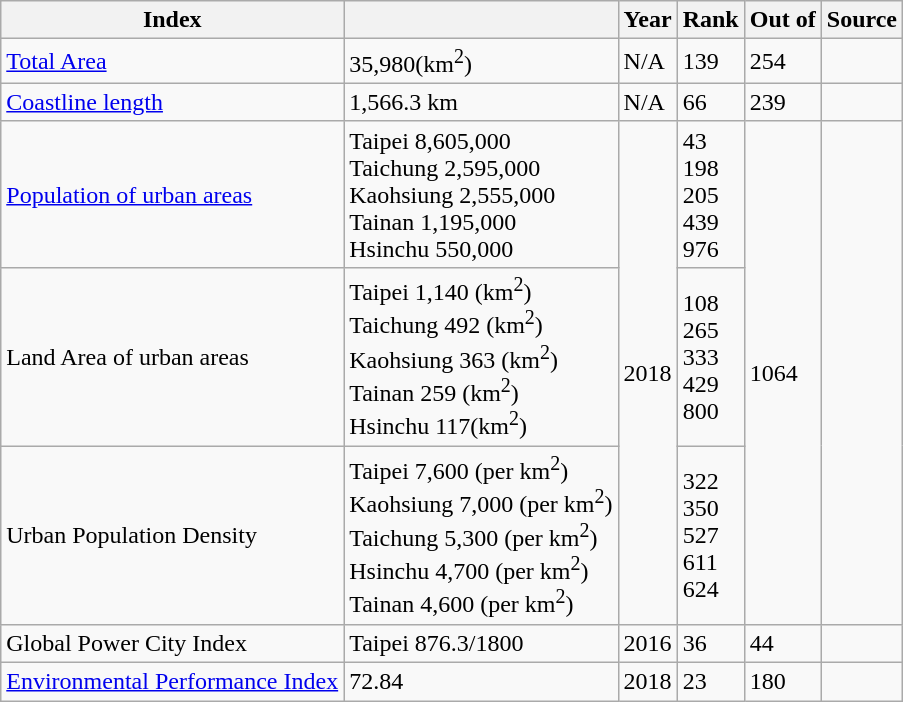<table class="wikitable sortable">
<tr>
<th>Index</th>
<th></th>
<th>Year</th>
<th>Rank</th>
<th>Out of</th>
<th>Source</th>
</tr>
<tr>
<td><a href='#'>Total Area</a></td>
<td>35,980(km<sup>2</sup>)</td>
<td>N/A</td>
<td>139</td>
<td>254</td>
<td></td>
</tr>
<tr>
<td><a href='#'>Coastline length</a></td>
<td>1,566.3 km</td>
<td>N/A</td>
<td>66</td>
<td>239</td>
<td></td>
</tr>
<tr>
<td><a href='#'>Population of urban areas</a></td>
<td>Taipei  8,605,000<br>Taichung 2,595,000<br>Kaohsiung 2,555,000<br>Tainan 1,195,000<br>Hsinchu 550,000</td>
<td rowspan="3">2018</td>
<td>43<br>198<br>205<br>439<br>976</td>
<td rowspan="3">1064</td>
<td rowspan="3"></td>
</tr>
<tr>
<td>Land Area of urban areas</td>
<td>Taipei 1,140 (km<sup>2</sup>)<br>Taichung 492 (km<sup>2</sup>)<br>Kaohsiung 363 (km<sup>2</sup>)<br>Tainan 259 (km<sup>2</sup>)<br>Hsinchu 117(km<sup>2</sup>)</td>
<td>108<br>265<br>333<br>429<br>800</td>
</tr>
<tr>
<td>Urban Population Density</td>
<td>Taipei 7,600 (per km<sup>2</sup>)<br>Kaohsiung 7,000 (per km<sup>2</sup>)<br>Taichung 5,300 (per km<sup>2</sup>)<br>Hsinchu 4,700 (per km<sup>2</sup>)<br>Tainan 4,600 (per km<sup>2</sup>)</td>
<td>322<br>350<br>527<br>611<br>624</td>
</tr>
<tr>
<td>Global Power City Index</td>
<td>Taipei  876.3/1800</td>
<td>2016</td>
<td>36</td>
<td>44</td>
<td></td>
</tr>
<tr>
<td><a href='#'>Environmental Performance Index</a></td>
<td>72.84</td>
<td>2018</td>
<td>23</td>
<td>180</td>
<td></td>
</tr>
</table>
